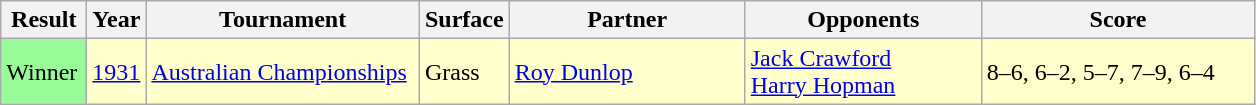<table class="wikitable sortable">
<tr>
<th style="width:50px">Result</th>
<th>Year</th>
<th style="width:175px">Tournament</th>
<th>Surface</th>
<th style="width:150px">Partner</th>
<th style="Width:150px">Opponents</th>
<th style="width:175px" class="unsortable">Score</th>
</tr>
<tr style="background:#ffc;">
<td style="background:#98fb98;">Winner</td>
<td><a href='#'>1931</a></td>
<td><a href='#'>Australian Championships</a></td>
<td>Grass</td>
<td> <a href='#'>Roy Dunlop</a></td>
<td> <a href='#'>Jack Crawford</a><br>  <a href='#'>Harry Hopman</a></td>
<td>8–6, 6–2, 5–7, 7–9, 6–4</td>
</tr>
</table>
